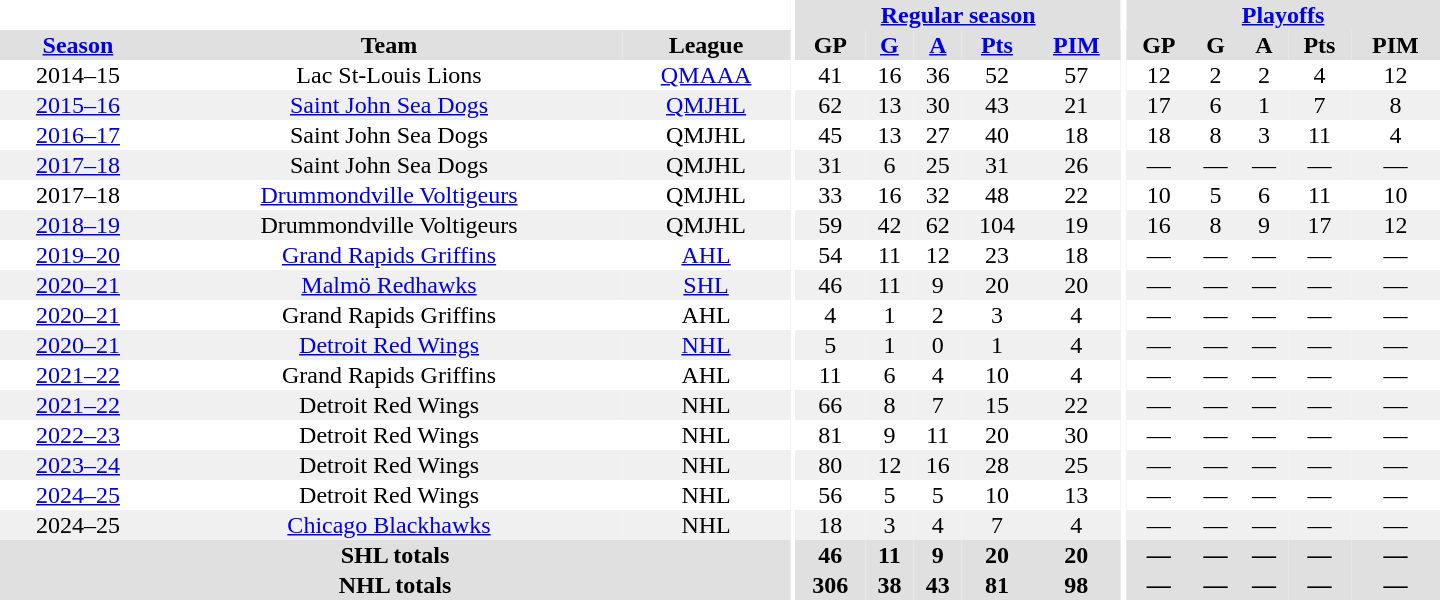<table border="0" cellpadding="1" cellspacing="0" style="text-align:center; width:60em">
<tr bgcolor="#e0e0e0">
<th colspan="3" bgcolor="#ffffff"></th>
<th rowspan="95" bgcolor="#ffffff"></th>
<th colspan="5"><a href='#'>Regular season</a></th>
<th rowspan="95" bgcolor="#ffffff"></th>
<th colspan="5"><a href='#'>Playoffs</a></th>
</tr>
<tr bgcolor="#e0e0e0">
<th><a href='#'>Season</a></th>
<th>Team</th>
<th>League</th>
<th>GP</th>
<th><a href='#'>G</a></th>
<th><a href='#'>A</a></th>
<th><a href='#'>Pts</a></th>
<th><a href='#'>PIM</a></th>
<th>GP</th>
<th>G</th>
<th>A</th>
<th>Pts</th>
<th>PIM</th>
</tr>
<tr>
<td>2014–15</td>
<td>Lac St-Louis Lions</td>
<td><a href='#'>QMAAA</a></td>
<td>41</td>
<td>16</td>
<td>36</td>
<td>52</td>
<td>57</td>
<td>12</td>
<td>2</td>
<td>2</td>
<td>4</td>
<td>12</td>
</tr>
<tr bgcolor="#f0f0f0">
<td><a href='#'>2015–16</a></td>
<td><a href='#'>Saint John Sea Dogs</a></td>
<td><a href='#'>QMJHL</a></td>
<td>62</td>
<td>13</td>
<td>30</td>
<td>43</td>
<td>21</td>
<td>17</td>
<td>6</td>
<td>1</td>
<td>7</td>
<td>8</td>
</tr>
<tr>
<td><a href='#'>2016–17</a></td>
<td>Saint John Sea Dogs</td>
<td>QMJHL</td>
<td>45</td>
<td>13</td>
<td>27</td>
<td>40</td>
<td>18</td>
<td>18</td>
<td>8</td>
<td>3</td>
<td>11</td>
<td>4</td>
</tr>
<tr bgcolor="#f0f0f0">
<td><a href='#'>2017–18</a></td>
<td>Saint John Sea Dogs</td>
<td>QMJHL</td>
<td>31</td>
<td>6</td>
<td>25</td>
<td>31</td>
<td>26</td>
<td>—</td>
<td>—</td>
<td>—</td>
<td>—</td>
<td>—</td>
</tr>
<tr>
<td>2017–18</td>
<td><a href='#'>Drummondville Voltigeurs</a></td>
<td>QMJHL</td>
<td>33</td>
<td>16</td>
<td>32</td>
<td>48</td>
<td>22</td>
<td>10</td>
<td>5</td>
<td>6</td>
<td>11</td>
<td>10</td>
</tr>
<tr bgcolor="#f0f0f0">
<td><a href='#'>2018–19</a></td>
<td>Drummondville Voltigeurs</td>
<td>QMJHL</td>
<td>59</td>
<td>42</td>
<td>62</td>
<td>104</td>
<td>19</td>
<td>16</td>
<td>8</td>
<td>9</td>
<td>17</td>
<td>12</td>
</tr>
<tr>
<td><a href='#'>2019–20</a></td>
<td><a href='#'>Grand Rapids Griffins</a></td>
<td><a href='#'>AHL</a></td>
<td>54</td>
<td>11</td>
<td>12</td>
<td>23</td>
<td>18</td>
<td>—</td>
<td>—</td>
<td>—</td>
<td>—</td>
<td>—</td>
</tr>
<tr bgcolor="#f0f0f0">
<td><a href='#'>2020–21</a></td>
<td><a href='#'>Malmö Redhawks</a></td>
<td><a href='#'>SHL</a></td>
<td>46</td>
<td>11</td>
<td>9</td>
<td>20</td>
<td>20</td>
<td>—</td>
<td>—</td>
<td>—</td>
<td>—</td>
<td>—</td>
</tr>
<tr>
<td><a href='#'>2020–21</a></td>
<td>Grand Rapids Griffins</td>
<td>AHL</td>
<td>4</td>
<td>1</td>
<td>2</td>
<td>3</td>
<td>4</td>
<td>—</td>
<td>—</td>
<td>—</td>
<td>—</td>
<td>—</td>
</tr>
<tr bgcolor="#f0f0f0">
<td><a href='#'>2020–21</a></td>
<td><a href='#'>Detroit Red Wings</a></td>
<td><a href='#'>NHL</a></td>
<td>5</td>
<td>1</td>
<td>0</td>
<td>1</td>
<td>4</td>
<td>—</td>
<td>—</td>
<td>—</td>
<td>—</td>
<td>—</td>
</tr>
<tr>
<td><a href='#'>2021–22</a></td>
<td>Grand Rapids Griffins</td>
<td>AHL</td>
<td>11</td>
<td>6</td>
<td>4</td>
<td>10</td>
<td>4</td>
<td>—</td>
<td>—</td>
<td>—</td>
<td>—</td>
<td>—</td>
</tr>
<tr bgcolor="#f0f0f0">
<td><a href='#'>2021–22</a></td>
<td>Detroit Red Wings</td>
<td>NHL</td>
<td>66</td>
<td>8</td>
<td>7</td>
<td>15</td>
<td>22</td>
<td>—</td>
<td>—</td>
<td>—</td>
<td>—</td>
<td>—</td>
</tr>
<tr>
<td><a href='#'>2022–23</a></td>
<td>Detroit Red Wings</td>
<td>NHL</td>
<td>81</td>
<td>9</td>
<td>11</td>
<td>20</td>
<td>30</td>
<td>—</td>
<td>—</td>
<td>—</td>
<td>—</td>
<td>—</td>
</tr>
<tr bgcolor="#f0f0f0">
<td><a href='#'>2023–24</a></td>
<td>Detroit Red Wings</td>
<td>NHL</td>
<td>80</td>
<td>12</td>
<td>16</td>
<td>28</td>
<td>25</td>
<td>—</td>
<td>—</td>
<td>—</td>
<td>—</td>
<td>—</td>
</tr>
<tr>
<td><a href='#'>2024–25</a></td>
<td>Detroit Red Wings</td>
<td>NHL</td>
<td>56</td>
<td>5</td>
<td>5</td>
<td>10</td>
<td>13</td>
<td>—</td>
<td>—</td>
<td>—</td>
<td>—</td>
<td>—</td>
</tr>
<tr bgcolor="#f0f0f0">
<td>2024–25</td>
<td><a href='#'>Chicago Blackhawks</a></td>
<td>NHL</td>
<td>18</td>
<td>3</td>
<td>4</td>
<td>7</td>
<td>4</td>
<td>—</td>
<td>—</td>
<td>—</td>
<td>—</td>
<td>—</td>
</tr>
<tr bgcolor="#e0e0e0">
<th colspan="3">SHL totals</th>
<th>46</th>
<th>11</th>
<th>9</th>
<th>20</th>
<th>20</th>
<th>—</th>
<th>—</th>
<th>—</th>
<th>—</th>
<th>—</th>
</tr>
<tr bgcolor="#e0e0e0">
<th colspan="3">NHL totals</th>
<th>306</th>
<th>38</th>
<th>43</th>
<th>81</th>
<th>98</th>
<th>—</th>
<th>—</th>
<th>—</th>
<th>—</th>
<th>—</th>
</tr>
</table>
